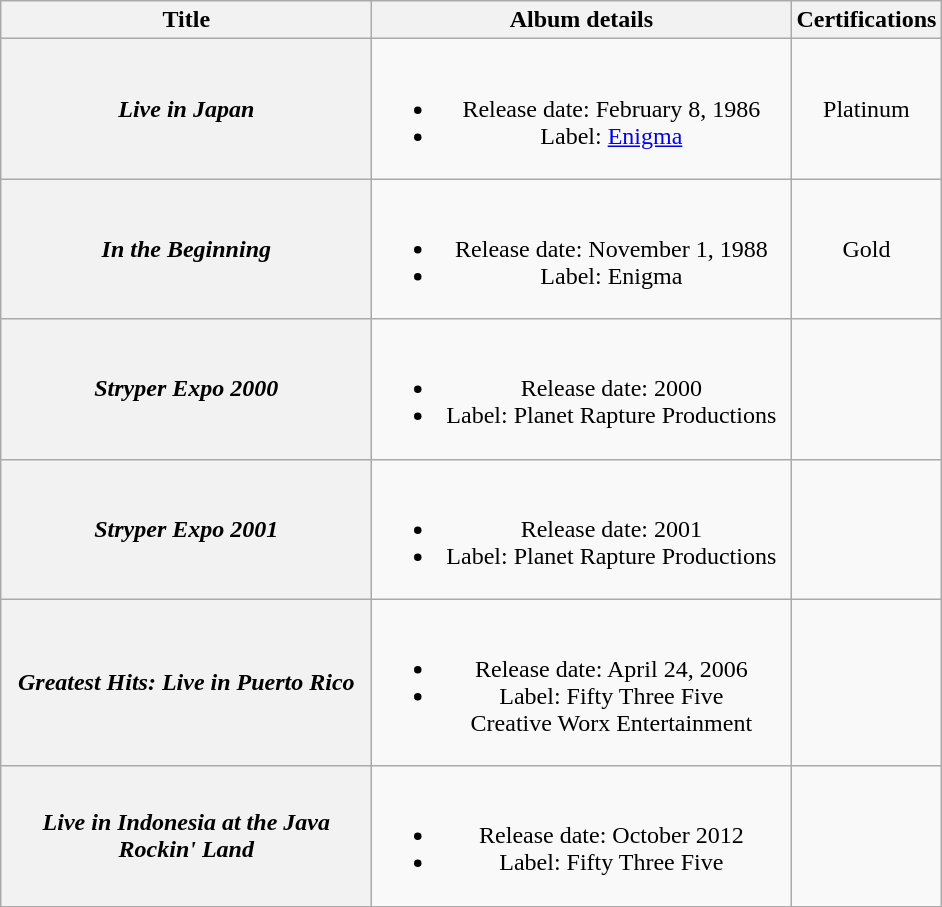<table class="wikitable plainrowheaders" style="text-align:center;" border="1">
<tr>
<th scope="col" style="width:15em;">Title</th>
<th scope="col" style="width:17em;">Album details</th>
<th scope="col">Certifications</th>
</tr>
<tr>
<th scope="row"><em>Live in Japan</em></th>
<td><br><ul><li>Release date: February 8, 1986</li><li>Label: <a href='#'>Enigma</a></li></ul></td>
<td>Platinum</td>
</tr>
<tr>
<th scope="row"><em>In the Beginning</em></th>
<td><br><ul><li>Release date: November 1, 1988</li><li>Label: Enigma</li></ul></td>
<td>Gold</td>
</tr>
<tr>
<th scope="row"><em>Stryper Expo 2000</em></th>
<td><br><ul><li>Release date: 2000</li><li>Label: Planet Rapture Productions</li></ul></td>
<td></td>
</tr>
<tr>
<th scope="row"><em>Stryper Expo 2001</em></th>
<td><br><ul><li>Release date: 2001</li><li>Label: Planet Rapture Productions</li></ul></td>
<td></td>
</tr>
<tr>
<th scope="row"><em>Greatest Hits: Live in Puerto Rico</em></th>
<td><br><ul><li>Release date: April 24, 2006</li><li>Label: Fifty Three Five<br>Creative Worx Entertainment</li></ul></td>
<td></td>
</tr>
<tr>
<th scope="row"><em>Live in Indonesia at the Java Rockin' Land</em></th>
<td><br><ul><li>Release date: October 2012</li><li>Label: Fifty Three Five</li></ul></td>
<td></td>
</tr>
</table>
